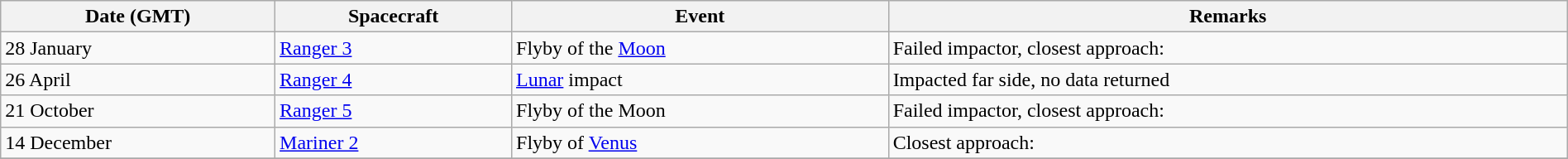<table class=wikitable width="100%">
<tr>
<th>Date (GMT)</th>
<th>Spacecraft</th>
<th>Event</th>
<th>Remarks</th>
</tr>
<tr>
<td>28 January</td>
<td><a href='#'>Ranger 3</a></td>
<td>Flyby of the <a href='#'>Moon</a></td>
<td>Failed impactor, closest approach: </td>
</tr>
<tr>
<td>26 April</td>
<td><a href='#'>Ranger 4</a></td>
<td><a href='#'>Lunar</a> impact</td>
<td>Impacted far side, no data returned</td>
</tr>
<tr>
<td>21 October</td>
<td><a href='#'>Ranger 5</a></td>
<td>Flyby of the Moon</td>
<td>Failed impactor, closest approach: </td>
</tr>
<tr>
<td>14 December</td>
<td><a href='#'>Mariner 2</a></td>
<td>Flyby of <a href='#'>Venus</a></td>
<td>Closest approach: </td>
</tr>
<tr>
</tr>
</table>
